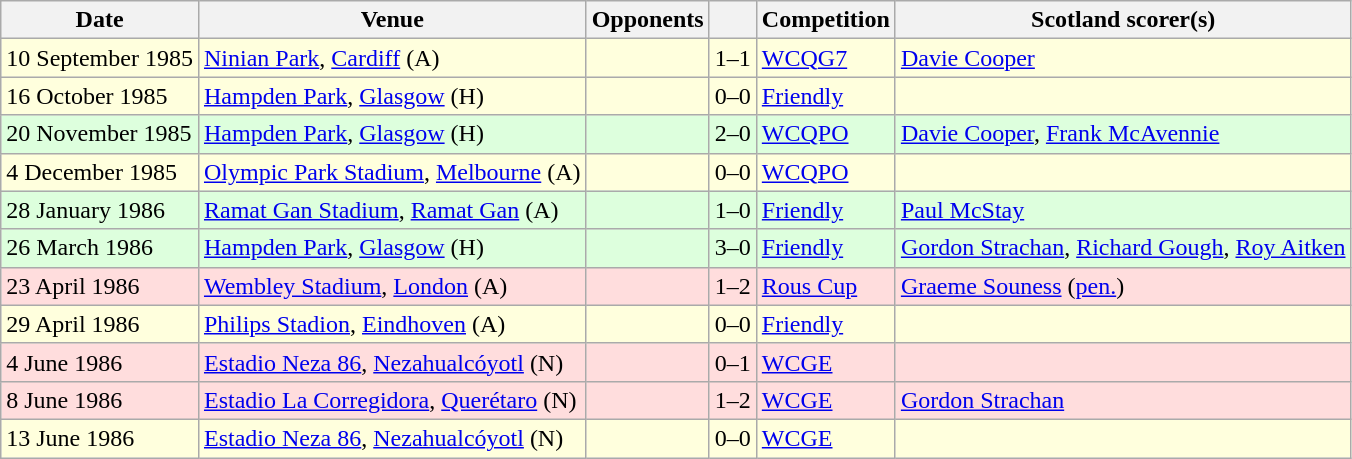<table class="wikitable">
<tr>
<th>Date</th>
<th>Venue</th>
<th>Opponents</th>
<th></th>
<th>Competition</th>
<th>Scotland scorer(s)</th>
</tr>
<tr bgcolor=#ffffdd>
<td>10 September 1985</td>
<td><a href='#'>Ninian Park</a>, <a href='#'>Cardiff</a> (A)</td>
<td></td>
<td align=center>1–1</td>
<td><a href='#'>WCQG7</a></td>
<td><a href='#'>Davie Cooper</a></td>
</tr>
<tr bgcolor=#ffffdd>
<td>16 October 1985</td>
<td><a href='#'>Hampden Park</a>, <a href='#'>Glasgow</a> (H)</td>
<td></td>
<td align=center>0–0</td>
<td><a href='#'>Friendly</a></td>
<td></td>
</tr>
<tr bgcolor=#ddffdd>
<td>20 November 1985</td>
<td><a href='#'>Hampden Park</a>, <a href='#'>Glasgow</a> (H)</td>
<td></td>
<td align=center>2–0</td>
<td><a href='#'>WCQPO</a></td>
<td><a href='#'>Davie Cooper</a>, <a href='#'>Frank McAvennie</a></td>
</tr>
<tr bgcolor=#ffffdd>
<td>4 December 1985</td>
<td><a href='#'>Olympic Park Stadium</a>, <a href='#'>Melbourne</a> (A)</td>
<td></td>
<td align=center>0–0</td>
<td><a href='#'>WCQPO</a></td>
<td></td>
</tr>
<tr bgcolor=#ddffdd>
<td>28 January 1986</td>
<td><a href='#'>Ramat Gan Stadium</a>, <a href='#'>Ramat Gan</a> (A)</td>
<td></td>
<td align=center>1–0</td>
<td><a href='#'>Friendly</a></td>
<td><a href='#'>Paul McStay</a></td>
</tr>
<tr bgcolor=#ddffdd>
<td>26 March 1986</td>
<td><a href='#'>Hampden Park</a>, <a href='#'>Glasgow</a> (H)</td>
<td></td>
<td align=center>3–0</td>
<td><a href='#'>Friendly</a></td>
<td><a href='#'>Gordon Strachan</a>, <a href='#'>Richard Gough</a>, <a href='#'>Roy Aitken</a></td>
</tr>
<tr bgcolor=#ffdddd>
<td>23 April 1986</td>
<td><a href='#'>Wembley Stadium</a>, <a href='#'>London</a> (A)</td>
<td></td>
<td align=center>1–2</td>
<td><a href='#'>Rous Cup</a></td>
<td><a href='#'>Graeme Souness</a> (<a href='#'>pen.</a>)</td>
</tr>
<tr bgcolor=#ffffdd>
<td>29 April 1986</td>
<td><a href='#'>Philips Stadion</a>, <a href='#'>Eindhoven</a> (A)</td>
<td></td>
<td align=center>0–0</td>
<td><a href='#'>Friendly</a></td>
<td></td>
</tr>
<tr bgcolor=#ffdddd>
<td>4 June 1986</td>
<td><a href='#'>Estadio Neza 86</a>, <a href='#'>Nezahualcóyotl</a> (N)</td>
<td></td>
<td align=center>0–1</td>
<td><a href='#'>WCGE</a></td>
<td></td>
</tr>
<tr bgcolor=#ffdddd>
<td>8 June 1986</td>
<td><a href='#'>Estadio La Corregidora</a>, <a href='#'>Querétaro</a> (N)</td>
<td></td>
<td align=center>1–2</td>
<td><a href='#'>WCGE</a></td>
<td><a href='#'>Gordon Strachan</a></td>
</tr>
<tr bgcolor=#ffffdd>
<td>13 June 1986</td>
<td><a href='#'>Estadio Neza 86</a>, <a href='#'>Nezahualcóyotl</a> (N)</td>
<td></td>
<td align=center>0–0</td>
<td><a href='#'>WCGE</a></td>
<td></td>
</tr>
</table>
